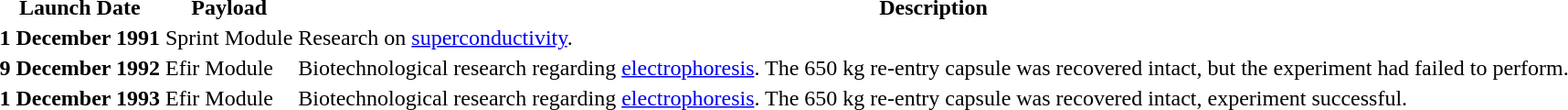<table>
<tr>
<th>Launch Date</th>
<th>Payload</th>
<th>Description</th>
</tr>
<tr>
<th>1 December 1991</th>
<td>Sprint Module</td>
<td>Research on <a href='#'>superconductivity</a>.</td>
</tr>
<tr>
<th>9 December 1992</th>
<td>Efir Module</td>
<td>Biotechnological research regarding <a href='#'>electrophoresis</a>. The 650 kg re-entry capsule was recovered intact, but the experiment had failed to perform.</td>
</tr>
<tr>
<th>1 December 1993</th>
<td>Efir Module</td>
<td>Biotechnological research regarding <a href='#'>electrophoresis</a>. The 650 kg re-entry capsule was recovered intact, experiment successful.</td>
</tr>
</table>
